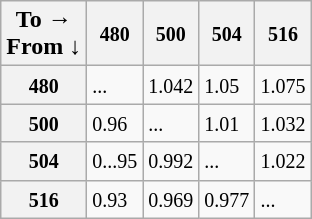<table class="wikitable">
<tr>
<th>To →<br>From ↓</th>
<th><small>480</small></th>
<th><small>500</small></th>
<th><small>504</small></th>
<th><small>516</small></th>
</tr>
<tr>
<th><small>480</small></th>
<td><small>...</small></td>
<td><small>1.042</small></td>
<td><small>1.05</small></td>
<td><small>1.075</small></td>
</tr>
<tr>
<th><small>500</small></th>
<td><small>0.96</small></td>
<td><small>...</small></td>
<td><small>1.01</small></td>
<td><small>1.032</small></td>
</tr>
<tr>
<th><small>504</small></th>
<td><small>0...95</small></td>
<td><small>0.992</small></td>
<td><small>...</small></td>
<td><small>1.022</small></td>
</tr>
<tr>
<th><small>516</small></th>
<td><small>0.93</small></td>
<td><small>0.969</small></td>
<td><small>0.977</small></td>
<td><small>...</small></td>
</tr>
</table>
